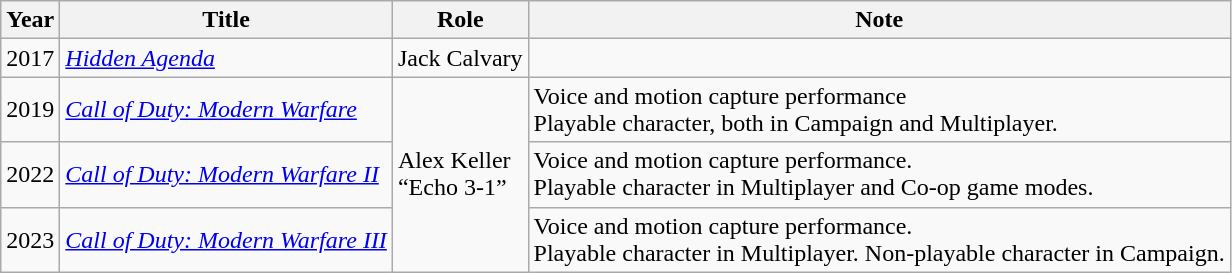<table class="wikitable">
<tr>
<th>Year</th>
<th>Title</th>
<th>Role</th>
<th>Note</th>
</tr>
<tr>
<td>2017</td>
<td><em><a href='#'>Hidden Agenda</a></em></td>
<td>Jack Calvary</td>
<td></td>
</tr>
<tr>
<td>2019</td>
<td><em><a href='#'>Call of Duty: Modern Warfare</a></em></td>
<td rowspan="3">Alex Keller<br>“Echo 3-1”</td>
<td>Voice and motion capture performance<br>Playable character, both in Campaign and Multiplayer.</td>
</tr>
<tr>
<td>2022</td>
<td><em><a href='#'>Call of Duty: Modern Warfare II</a></em></td>
<td>Voice and motion capture performance.<br>Playable character in Multiplayer and Co-op game modes.</td>
</tr>
<tr>
<td>2023</td>
<td><em><a href='#'>Call of Duty: Modern Warfare III</a></em></td>
<td>Voice and motion capture performance.<br>Playable character in Multiplayer. Non-playable character in Campaign.</td>
</tr>
</table>
